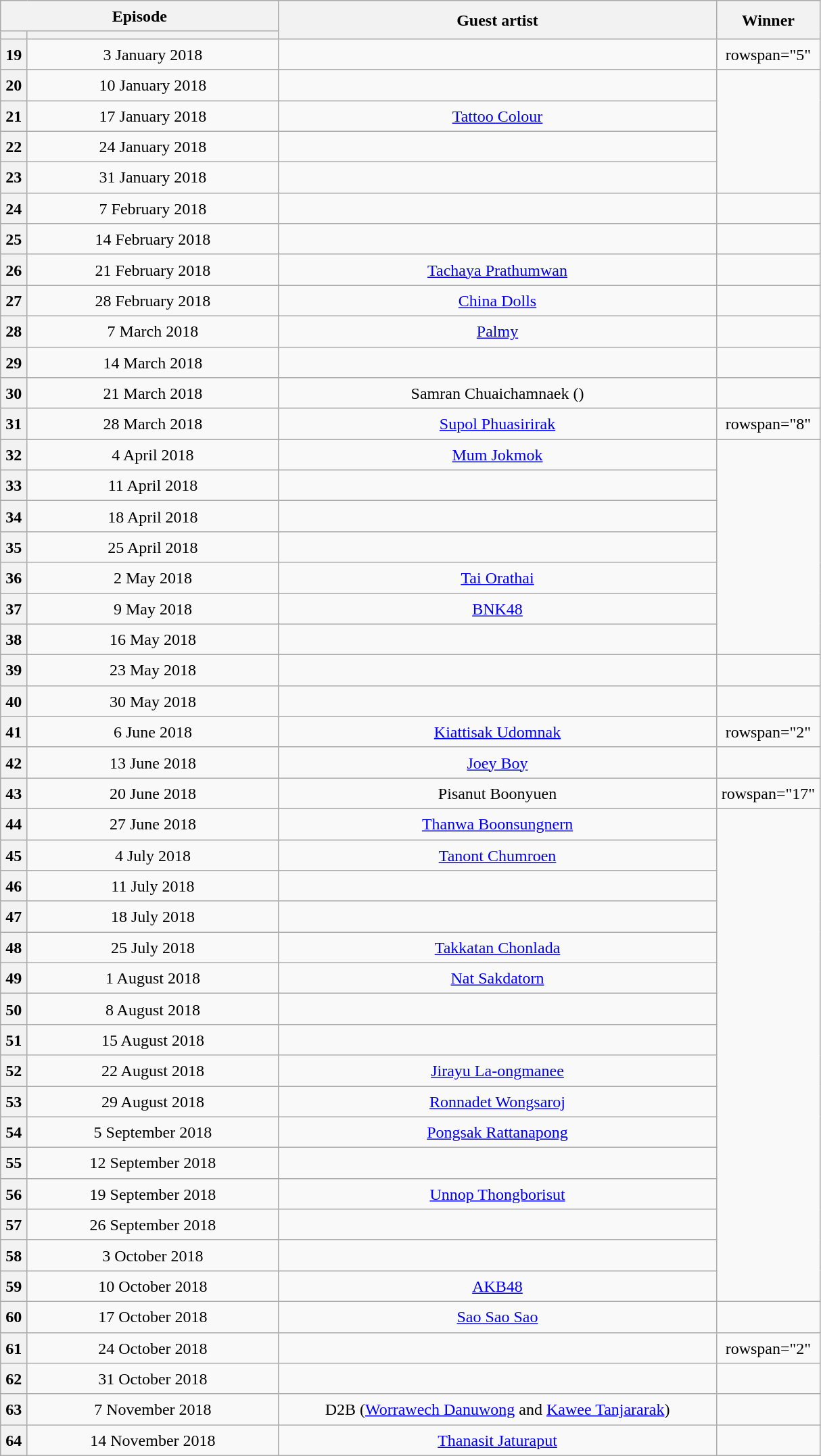<table class="wikitable plainrowheaders mw-collapsible" style="text-align:center; line-height:23px; width:64%;">
<tr>
<th colspan="2" width="24%">Episode</th>
<th rowspan="2" width="40%">Guest artist</th>
<th rowspan="2" width="1%">Winner</th>
</tr>
<tr>
<th width="01%"></th>
<th></th>
</tr>
<tr>
<th>19</th>
<td>3 January 2018</td>
<td></td>
<td>rowspan="5" </td>
</tr>
<tr>
<th>20</th>
<td>10 January 2018</td>
<td></td>
</tr>
<tr>
<th>21</th>
<td>17 January 2018</td>
<td><a href='#'>Tattoo Colour</a></td>
</tr>
<tr>
<th>22</th>
<td>24 January 2018</td>
<td></td>
</tr>
<tr>
<th>23</th>
<td>31 January 2018</td>
<td></td>
</tr>
<tr>
<th>24</th>
<td>7 February 2018</td>
<td></td>
<td></td>
</tr>
<tr>
<th>25</th>
<td>14 February 2018</td>
<td></td>
<td></td>
</tr>
<tr>
<th>26</th>
<td>21 February 2018</td>
<td><a href='#'>Tachaya Prathumwan</a></td>
<td></td>
</tr>
<tr>
<th>27</th>
<td>28 February 2018</td>
<td><a href='#'>China Dolls</a></td>
<td></td>
</tr>
<tr>
<th>28</th>
<td>7 March 2018</td>
<td><a href='#'>Palmy</a></td>
<td></td>
</tr>
<tr>
<th>29</th>
<td>14 March 2018</td>
<td></td>
<td></td>
</tr>
<tr>
<th>30</th>
<td>21 March 2018</td>
<td>Samran Chuaichamnaek ()</td>
<td></td>
</tr>
<tr>
<th>31</th>
<td>28 March 2018</td>
<td><a href='#'>Supol Phuasirirak</a></td>
<td>rowspan="8" </td>
</tr>
<tr>
<th>32</th>
<td>4 April 2018</td>
<td><a href='#'>Mum Jokmok</a></td>
</tr>
<tr>
<th>33</th>
<td>11 April 2018</td>
<td></td>
</tr>
<tr>
<th>34</th>
<td>18 April 2018</td>
<td><em></em></td>
</tr>
<tr>
<th>35</th>
<td>25 April 2018</td>
<td></td>
</tr>
<tr>
<th>36</th>
<td>2 May 2018</td>
<td><a href='#'>Tai Orathai</a></td>
</tr>
<tr>
<th>37</th>
<td>9 May 2018</td>
<td><a href='#'>BNK48</a></td>
</tr>
<tr>
<th>38</th>
<td>16 May 2018</td>
<td><em></em></td>
</tr>
<tr>
<th>39</th>
<td>23 May 2018</td>
<td><em></em></td>
<td></td>
</tr>
<tr>
<th>40</th>
<td>30 May 2018</td>
<td></td>
<td></td>
</tr>
<tr>
<th>41</th>
<td>6 June 2018</td>
<td><a href='#'>Kiattisak Udomnak</a></td>
<td>rowspan="2" </td>
</tr>
<tr>
<th>42</th>
<td>13 June 2018</td>
<td><a href='#'>Joey Boy</a></td>
</tr>
<tr>
<th>43</th>
<td>20 June 2018</td>
<td>Pisanut Boonyuen</td>
<td>rowspan="17" </td>
</tr>
<tr>
<th>44</th>
<td>27 June 2018</td>
<td><a href='#'>Thanwa Boonsungnern</a></td>
</tr>
<tr>
<th>45</th>
<td>4 July 2018</td>
<td><a href='#'>Tanont Chumroen</a></td>
</tr>
<tr>
<th>46</th>
<td>11 July 2018</td>
<td><em></em></td>
</tr>
<tr>
<th>47</th>
<td>18 July 2018</td>
<td></td>
</tr>
<tr>
<th>48</th>
<td>25 July 2018</td>
<td><a href='#'>Takkatan Chonlada</a></td>
</tr>
<tr>
<th>49</th>
<td>1 August 2018</td>
<td><a href='#'>Nat Sakdatorn</a></td>
</tr>
<tr>
<th>50</th>
<td>8 August 2018</td>
<td></td>
</tr>
<tr>
<th>51</th>
<td>15 August 2018</td>
<td></td>
</tr>
<tr>
<th>52</th>
<td>22 August 2018</td>
<td><a href='#'>Jirayu La-ongmanee</a></td>
</tr>
<tr>
<th>53</th>
<td>29 August 2018</td>
<td><a href='#'>Ronnadet Wongsaroj</a></td>
</tr>
<tr>
<th>54</th>
<td>5 September 2018</td>
<td><a href='#'>Pongsak Rattanapong</a></td>
</tr>
<tr>
<th>55</th>
<td>12 September 2018</td>
<td><em></em></td>
</tr>
<tr>
<th>56</th>
<td>19 September 2018</td>
<td><a href='#'>Unnop Thongborisut</a></td>
</tr>
<tr>
<th>57</th>
<td>26 September 2018</td>
<td></td>
</tr>
<tr>
<th>58</th>
<td>3 October 2018</td>
<td></td>
</tr>
<tr>
<th>59</th>
<td>10 October 2018</td>
<td><a href='#'>AKB48</a></td>
</tr>
<tr>
<th>60</th>
<td>17 October 2018</td>
<td><a href='#'>Sao Sao Sao</a></td>
<td></td>
</tr>
<tr>
<th>61</th>
<td>24 October 2018</td>
<td><em></em></td>
<td>rowspan="2" </td>
</tr>
<tr>
<th>62</th>
<td>31 October 2018</td>
<td></td>
</tr>
<tr>
<th>63</th>
<td>7 November 2018</td>
<td>D2B (<a href='#'>Worrawech Danuwong</a> and <a href='#'>Kawee Tanjararak</a>)</td>
<td></td>
</tr>
<tr>
<th>64</th>
<td>14 November 2018</td>
<td><a href='#'>Thanasit Jaturaput</a></td>
<td></td>
</tr>
</table>
